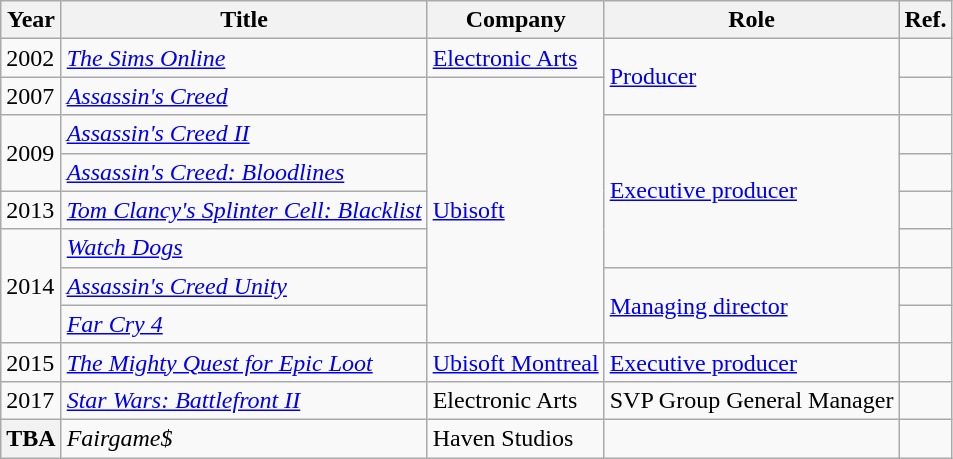<table class="wikitable sortable">
<tr>
<th>Year</th>
<th>Title</th>
<th>Company</th>
<th>Role</th>
<th>Ref.</th>
</tr>
<tr>
<td>2002</td>
<td><em><a href='#'>The Sims Online</a></em></td>
<td><a href='#'>Electronic Arts</a></td>
<td rowspan="2"><a href='#'>Producer</a></td>
<td></td>
</tr>
<tr>
<td>2007</td>
<td><em><a href='#'>Assassin's Creed</a></em></td>
<td rowspan="7"><a href='#'>Ubisoft</a></td>
<td></td>
</tr>
<tr>
<td rowspan="2">2009</td>
<td><em><a href='#'>Assassin's Creed II</a></em></td>
<td rowspan="4"><a href='#'>Executive producer</a></td>
<td></td>
</tr>
<tr>
<td><em><a href='#'>Assassin's Creed: Bloodlines</a></em></td>
<td></td>
</tr>
<tr>
<td>2013</td>
<td><em><a href='#'>Tom Clancy's Splinter Cell: Blacklist</a></em></td>
<td></td>
</tr>
<tr>
<td rowspan="3">2014</td>
<td><em><a href='#'>Watch Dogs</a></em></td>
<td></td>
</tr>
<tr>
<td><em><a href='#'>Assassin's Creed Unity</a></em></td>
<td rowspan="2"><a href='#'>Managing director</a></td>
<td></td>
</tr>
<tr>
<td><em><a href='#'>Far Cry 4</a></em></td>
<td></td>
</tr>
<tr>
<td>2015</td>
<td><em><a href='#'>The Mighty Quest for Epic Loot</a></em></td>
<td><a href='#'>Ubisoft Montreal</a></td>
<td><a href='#'>Executive producer</a></td>
<td></td>
</tr>
<tr>
<td>2017</td>
<td><em><a href='#'>Star Wars: Battlefront II</a></em></td>
<td>Electronic Arts</td>
<td>SVP Group General Manager</td>
<td></td>
</tr>
<tr>
<th>TBA</th>
<td><em>Fairgame$</em></td>
<td>Haven Studios</td>
<td></td>
<td></td>
</tr>
</table>
